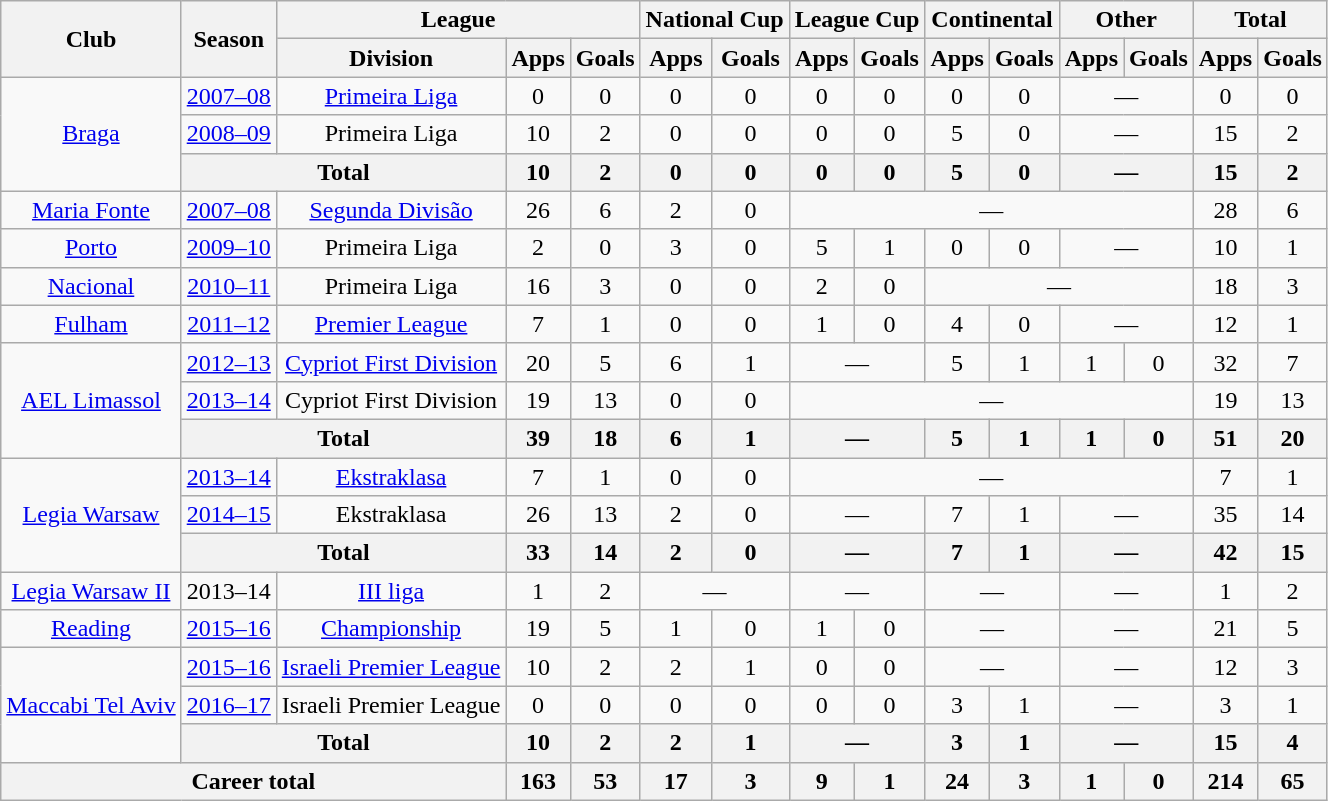<table class="wikitable" style="text-align: center;">
<tr>
<th rowspan="2">Club</th>
<th rowspan="2">Season</th>
<th colspan="3">League</th>
<th colspan="2">National Cup</th>
<th colspan="2">League Cup</th>
<th colspan="2">Continental</th>
<th colspan="2">Other</th>
<th colspan="2">Total</th>
</tr>
<tr>
<th>Division</th>
<th>Apps</th>
<th>Goals</th>
<th>Apps</th>
<th>Goals</th>
<th>Apps</th>
<th>Goals</th>
<th>Apps</th>
<th>Goals</th>
<th>Apps</th>
<th>Goals</th>
<th>Apps</th>
<th>Goals</th>
</tr>
<tr>
<td rowspan="3"><a href='#'>Braga</a></td>
<td><a href='#'>2007–08</a></td>
<td><a href='#'>Primeira Liga</a></td>
<td>0</td>
<td>0</td>
<td>0</td>
<td>0</td>
<td>0</td>
<td>0</td>
<td>0</td>
<td>0</td>
<td colspan="2">—</td>
<td>0</td>
<td>0</td>
</tr>
<tr>
<td><a href='#'>2008–09</a></td>
<td>Primeira Liga</td>
<td>10</td>
<td>2</td>
<td>0</td>
<td>0</td>
<td>0</td>
<td>0</td>
<td>5</td>
<td>0</td>
<td colspan="2">—</td>
<td>15</td>
<td>2</td>
</tr>
<tr>
<th colspan="2">Total</th>
<th>10</th>
<th>2</th>
<th>0</th>
<th>0</th>
<th>0</th>
<th>0</th>
<th>5</th>
<th>0</th>
<th colspan="2">—</th>
<th>15</th>
<th>2</th>
</tr>
<tr>
<td><a href='#'>Maria Fonte</a></td>
<td><a href='#'>2007–08</a></td>
<td><a href='#'>Segunda Divisão</a></td>
<td>26</td>
<td>6</td>
<td>2</td>
<td>0</td>
<td colspan="6">—</td>
<td>28</td>
<td>6</td>
</tr>
<tr>
<td><a href='#'>Porto</a></td>
<td><a href='#'>2009–10</a></td>
<td>Primeira Liga</td>
<td>2</td>
<td>0</td>
<td>3</td>
<td>0</td>
<td>5</td>
<td>1</td>
<td>0</td>
<td>0</td>
<td colspan="2">—</td>
<td>10</td>
<td>1</td>
</tr>
<tr>
<td><a href='#'>Nacional</a></td>
<td><a href='#'>2010–11</a></td>
<td>Primeira Liga</td>
<td>16</td>
<td>3</td>
<td>0</td>
<td>0</td>
<td>2</td>
<td>0</td>
<td colspan="4">—</td>
<td>18</td>
<td>3</td>
</tr>
<tr>
<td><a href='#'>Fulham</a></td>
<td><a href='#'>2011–12</a></td>
<td><a href='#'>Premier League</a></td>
<td>7</td>
<td>1</td>
<td>0</td>
<td>0</td>
<td>1</td>
<td>0</td>
<td>4</td>
<td>0</td>
<td colspan="2">—</td>
<td>12</td>
<td>1</td>
</tr>
<tr>
<td rowspan="3"><a href='#'>AEL Limassol</a></td>
<td><a href='#'>2012–13</a></td>
<td><a href='#'>Cypriot First Division</a></td>
<td>20</td>
<td>5</td>
<td>6</td>
<td>1</td>
<td colspan="2">—</td>
<td>5</td>
<td>1</td>
<td>1</td>
<td>0</td>
<td>32</td>
<td>7</td>
</tr>
<tr>
<td><a href='#'>2013–14</a></td>
<td>Cypriot First Division</td>
<td>19</td>
<td>13</td>
<td>0</td>
<td>0</td>
<td colspan="6">—</td>
<td>19</td>
<td>13</td>
</tr>
<tr>
<th colspan="2">Total</th>
<th>39</th>
<th>18</th>
<th>6</th>
<th>1</th>
<th colspan="2">—</th>
<th>5</th>
<th>1</th>
<th>1</th>
<th>0</th>
<th>51</th>
<th>20</th>
</tr>
<tr>
<td rowspan="3"><a href='#'>Legia Warsaw</a></td>
<td><a href='#'>2013–14</a></td>
<td><a href='#'>Ekstraklasa</a></td>
<td>7</td>
<td>1</td>
<td>0</td>
<td>0</td>
<td colspan="6">—</td>
<td>7</td>
<td>1</td>
</tr>
<tr>
<td><a href='#'>2014–15</a></td>
<td>Ekstraklasa</td>
<td>26</td>
<td>13</td>
<td>2</td>
<td>0</td>
<td colspan="2">—</td>
<td>7</td>
<td>1</td>
<td colspan="2">—</td>
<td>35</td>
<td>14</td>
</tr>
<tr>
<th colspan="2">Total</th>
<th>33</th>
<th>14</th>
<th>2</th>
<th>0</th>
<th colspan="2">—</th>
<th>7</th>
<th>1</th>
<th colspan="2">—</th>
<th>42</th>
<th>15</th>
</tr>
<tr>
<td><a href='#'>Legia Warsaw II</a></td>
<td>2013–14</td>
<td><a href='#'>III liga</a></td>
<td>1</td>
<td>2</td>
<td colspan="2">—</td>
<td colspan="2">—</td>
<td colspan="2">—</td>
<td colspan="2">—</td>
<td>1</td>
<td>2</td>
</tr>
<tr>
<td><a href='#'>Reading</a></td>
<td><a href='#'>2015–16</a></td>
<td><a href='#'>Championship</a></td>
<td>19</td>
<td>5</td>
<td>1</td>
<td>0</td>
<td>1</td>
<td>0</td>
<td colspan="2">—</td>
<td colspan="2">—</td>
<td>21</td>
<td>5</td>
</tr>
<tr>
<td rowspan="3"><a href='#'>Maccabi Tel Aviv</a></td>
<td><a href='#'>2015–16</a></td>
<td><a href='#'>Israeli Premier League</a></td>
<td>10</td>
<td>2</td>
<td>2</td>
<td>1</td>
<td>0</td>
<td>0</td>
<td colspan="2">—</td>
<td colspan="2">—</td>
<td>12</td>
<td>3</td>
</tr>
<tr>
<td><a href='#'>2016–17</a></td>
<td>Israeli Premier League</td>
<td>0</td>
<td>0</td>
<td>0</td>
<td>0</td>
<td>0</td>
<td>0</td>
<td>3</td>
<td>1</td>
<td colspan="2">—</td>
<td>3</td>
<td>1</td>
</tr>
<tr>
<th colspan="2">Total</th>
<th>10</th>
<th>2</th>
<th>2</th>
<th>1</th>
<th colspan="2">—</th>
<th>3</th>
<th>1</th>
<th colspan="2">—</th>
<th>15</th>
<th>4</th>
</tr>
<tr>
<th colspan="3">Career total</th>
<th>163</th>
<th>53</th>
<th>17</th>
<th>3</th>
<th>9</th>
<th>1</th>
<th>24</th>
<th>3</th>
<th>1</th>
<th>0</th>
<th>214</th>
<th>65</th>
</tr>
</table>
